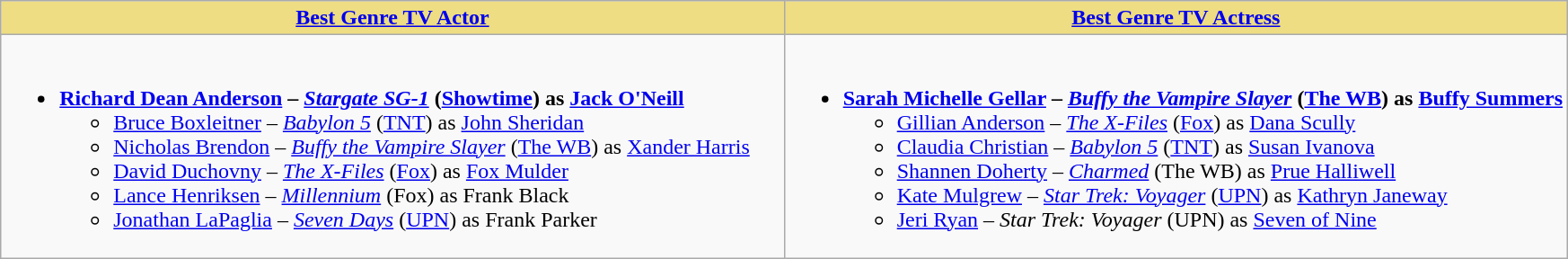<table class=wikitable>
<tr>
<th style="background:#EEDD82; width:50%"><a href='#'>Best Genre TV Actor</a></th>
<th style="background:#EEDD82; width:50%"><a href='#'>Best Genre TV Actress</a></th>
</tr>
<tr>
<td valign="top"><br><ul><li><strong><a href='#'>Richard Dean Anderson</a> – <em><a href='#'>Stargate SG-1</a></em> (<a href='#'>Showtime</a>) as <a href='#'>Jack O'Neill</a></strong><ul><li><a href='#'>Bruce Boxleitner</a> – <em><a href='#'>Babylon 5</a></em> (<a href='#'>TNT</a>) as <a href='#'>John Sheridan</a></li><li><a href='#'>Nicholas Brendon</a> – <em><a href='#'>Buffy the Vampire Slayer</a></em> (<a href='#'>The WB</a>) as <a href='#'>Xander Harris</a></li><li><a href='#'>David Duchovny</a> – <em><a href='#'>The X-Files</a></em> (<a href='#'>Fox</a>) as <a href='#'>Fox Mulder</a></li><li><a href='#'>Lance Henriksen</a> – <em><a href='#'>Millennium</a></em> (Fox) as Frank Black</li><li><a href='#'>Jonathan LaPaglia</a> – <em><a href='#'>Seven Days</a></em> (<a href='#'>UPN</a>) as Frank Parker</li></ul></li></ul></td>
<td valign="top"><br><ul><li><strong><a href='#'>Sarah Michelle Gellar</a> – <em><a href='#'>Buffy the Vampire Slayer</a></em> (<a href='#'>The WB</a>) as <a href='#'>Buffy Summers</a></strong><ul><li><a href='#'>Gillian Anderson</a> – <em><a href='#'>The X-Files</a></em> (<a href='#'>Fox</a>) as <a href='#'>Dana Scully</a></li><li><a href='#'>Claudia Christian</a> – <em><a href='#'>Babylon 5</a></em> (<a href='#'>TNT</a>) as <a href='#'>Susan Ivanova</a></li><li><a href='#'>Shannen Doherty</a> – <em><a href='#'>Charmed</a></em> (The WB) as <a href='#'>Prue Halliwell</a></li><li><a href='#'>Kate Mulgrew</a> – <em><a href='#'>Star Trek: Voyager</a></em> (<a href='#'>UPN</a>) as <a href='#'>Kathryn Janeway</a></li><li><a href='#'>Jeri Ryan</a> – <em>Star Trek: Voyager</em> (UPN) as <a href='#'>Seven of Nine</a></li></ul></li></ul></td>
</tr>
</table>
